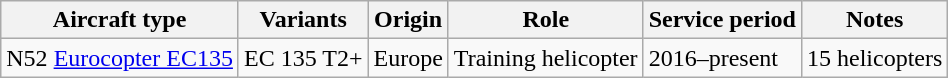<table class="wikitable sortable">
<tr>
<th>Aircraft type</th>
<th>Variants</th>
<th>Origin</th>
<th>Role</th>
<th>Service period</th>
<th>Notes</th>
</tr>
<tr>
<td>N52 <a href='#'>Eurocopter EC135</a></td>
<td>EC 135 T2+</td>
<td>Europe</td>
<td>Training helicopter</td>
<td>2016–present</td>
<td>15 helicopters</td>
</tr>
</table>
